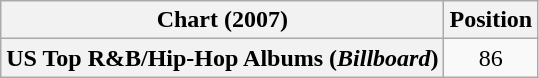<table class="wikitable plainrowheaders" style="text-align:center">
<tr>
<th scope="col">Chart (2007)</th>
<th scope="col">Position</th>
</tr>
<tr>
<th scope="row">US Top R&B/Hip-Hop Albums (<em>Billboard</em>)</th>
<td>86</td>
</tr>
</table>
